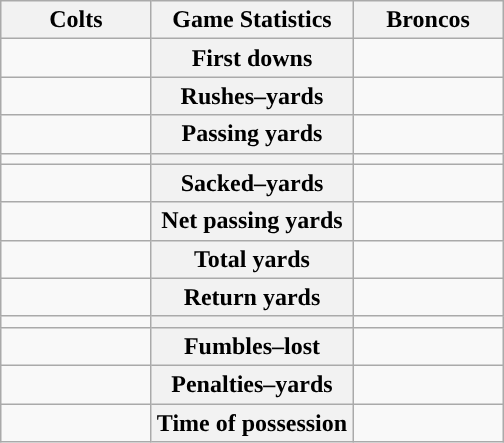<table class="wikitable" style="margin: 1em auto 1em auto">
<tr>
<th style="width:30%;">Colts</th>
<th style="width:40%;">Game Statistics</th>
<th style="width:30%;">Broncos</th>
</tr>
<tr>
<td style="text-align:right;"></td>
<th>First downs</th>
<td></td>
</tr>
<tr>
<td style="text-align:right;"></td>
<th>Rushes–yards</th>
<td></td>
</tr>
<tr>
<td style="text-align:right;"></td>
<th>Passing yards</th>
<td></td>
</tr>
<tr>
<td style="text-align:right;"></td>
<th></th>
<td></td>
</tr>
<tr>
<td style="text-align:right;"></td>
<th>Sacked–yards</th>
<td></td>
</tr>
<tr>
<td style="text-align:right;"></td>
<th>Net passing yards</th>
<td></td>
</tr>
<tr>
<td style="text-align:right;"></td>
<th>Total yards</th>
<td></td>
</tr>
<tr>
<td style="text-align:right;"></td>
<th>Return yards</th>
<td></td>
</tr>
<tr>
<td style="text-align:right;"></td>
<th></th>
<td></td>
</tr>
<tr>
<td style="text-align:right;"></td>
<th>Fumbles–lost</th>
<td></td>
</tr>
<tr>
<td style="text-align:right;"></td>
<th>Penalties–yards</th>
<td></td>
</tr>
<tr>
<td style="text-align:right;"></td>
<th>Time of possession</th>
<td></td>
</tr>
</table>
